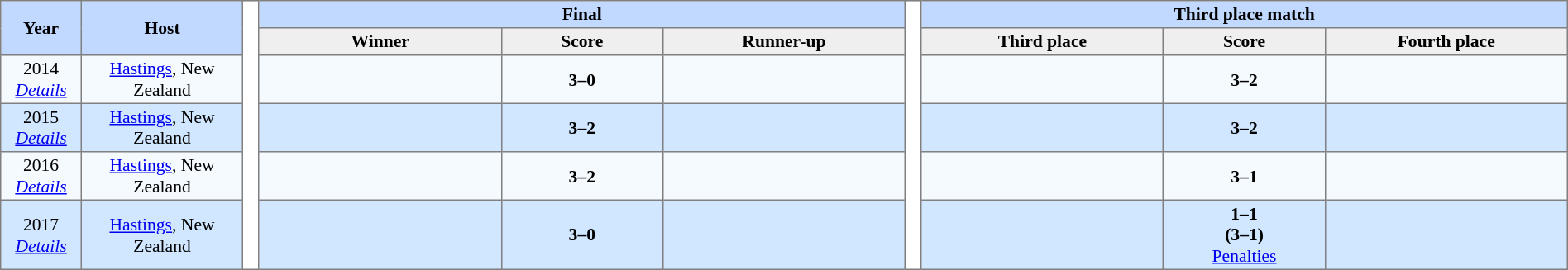<table border=1 style="border-collapse:collapse; font-size:90%; text-align:center" cellpadding=2 cellspacing=0>
<tr bgcolor=#C1D8FF>
<th rowspan=2 width=5%>Year</th>
<th rowspan=2 width=10%>Host</th>
<th width=1% rowspan=16 bgcolor=ffffff></th>
<th colspan=3>Final</th>
<th width=1% rowspan=16 bgcolor=ffffff></th>
<th colspan=3>Third place match</th>
</tr>
<tr bgcolor=#EFEFEF>
<th width=15%>Winner</th>
<th width=10%>Score</th>
<th width=15%>Runner-up</th>
<th width=15%>Third place</th>
<th width=10%>Score</th>
<th width=15%>Fourth place</th>
</tr>
<tr bgcolor=#F5FAFF>
<td>2014 <br> <em><a href='#'>Details</a></em></td>
<td><a href='#'>Hastings</a>, New Zealand</td>
<td><strong></strong></td>
<td><strong>3–0</strong></td>
<td></td>
<td></td>
<td><strong>3–2</strong></td>
<td></td>
</tr>
<tr bgcolor=#D0E7FF>
<td>2015 <br> <em><a href='#'>Details</a></em></td>
<td><a href='#'>Hastings</a>, New Zealand</td>
<td><strong></strong></td>
<td><strong>3–2</strong></td>
<td></td>
<td></td>
<td><strong>3–2</strong></td>
<td></td>
</tr>
<tr bgcolor=#F5FAFF>
<td>2016 <br> <em><a href='#'>Details</a></em></td>
<td><a href='#'>Hastings</a>, New Zealand</td>
<td><strong></strong></td>
<td><strong>3–2</strong></td>
<td></td>
<td></td>
<td><strong>3–1</strong></td>
<td></td>
</tr>
<tr bgcolor=#D0E7FF>
<td>2017 <br> <em><a href='#'>Details</a></em></td>
<td><a href='#'>Hastings</a>, New Zealand</td>
<td><strong></strong></td>
<td><strong>3–0</strong></td>
<td></td>
<td></td>
<td><strong>1–1</strong><br> <strong>(3–1)</strong> <br> <a href='#'>Penalties</a></td>
<td></td>
</tr>
</table>
